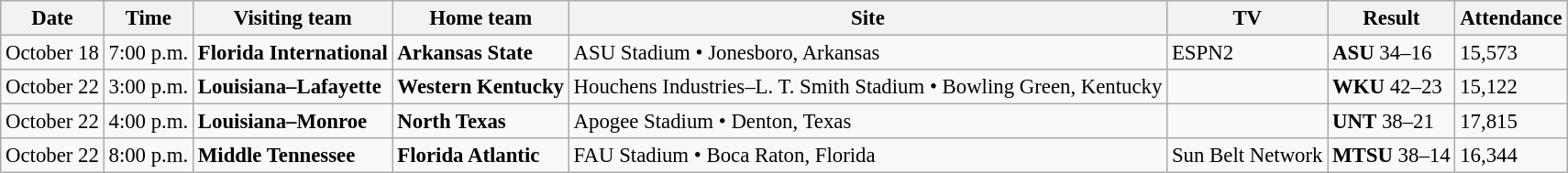<table class="wikitable" style="font-size:95%;">
<tr>
<th>Date</th>
<th>Time</th>
<th>Visiting team</th>
<th>Home team</th>
<th>Site</th>
<th>TV</th>
<th>Result</th>
<th>Attendance</th>
</tr>
<tr>
<td>October 18</td>
<td>7:00 p.m.</td>
<td><strong>Florida International</strong></td>
<td><strong>Arkansas State</strong></td>
<td>ASU Stadium • Jonesboro, Arkansas</td>
<td>ESPN2</td>
<td><strong>ASU</strong> 34–16</td>
<td>15,573</td>
</tr>
<tr>
<td>October 22</td>
<td>3:00 p.m.</td>
<td><strong>Louisiana–Lafayette</strong></td>
<td><strong>Western Kentucky</strong></td>
<td>Houchens Industries–L. T. Smith Stadium • Bowling Green, Kentucky</td>
<td></td>
<td><strong>WKU</strong> 42–23</td>
<td>15,122</td>
</tr>
<tr>
<td>October 22</td>
<td>4:00 p.m.</td>
<td><strong>Louisiana–Monroe</strong></td>
<td><strong>North Texas</strong></td>
<td>Apogee Stadium • Denton, Texas</td>
<td></td>
<td><strong>UNT</strong> 38–21</td>
<td>17,815</td>
</tr>
<tr>
<td>October 22</td>
<td>8:00 p.m.</td>
<td><strong>Middle Tennessee</strong></td>
<td><strong>Florida Atlantic</strong></td>
<td>FAU Stadium • Boca Raton, Florida</td>
<td>Sun Belt Network</td>
<td><strong>MTSU</strong> 38–14</td>
<td>16,344</td>
</tr>
</table>
